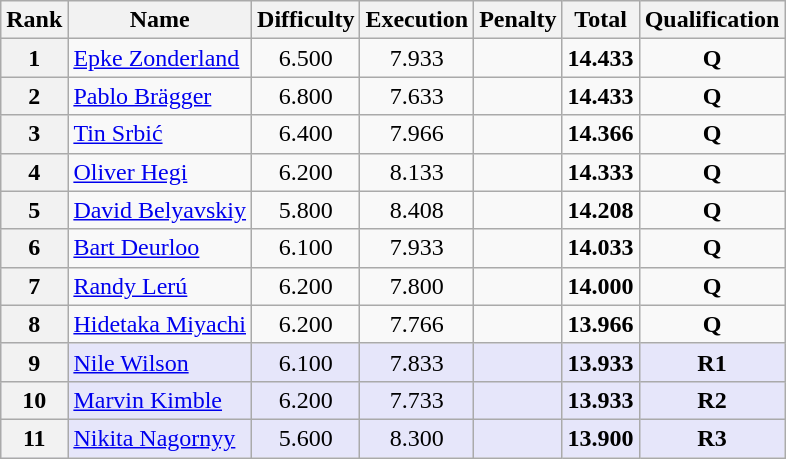<table class="wikitable sortable" style="text-align:center">
<tr>
<th>Rank</th>
<th>Name</th>
<th>Difficulty</th>
<th>Execution</th>
<th>Penalty</th>
<th>Total</th>
<th>Qualification</th>
</tr>
<tr>
<th><strong>1</strong></th>
<td align="left"> <a href='#'>Epke Zonderland</a></td>
<td>6.500</td>
<td>7.933</td>
<td></td>
<td><strong>14.433</strong></td>
<td><strong>Q</strong></td>
</tr>
<tr>
<th><strong>2</strong></th>
<td align="left"> <a href='#'>Pablo Brägger</a></td>
<td>6.800</td>
<td>7.633</td>
<td></td>
<td><strong>14.433</strong></td>
<td><strong>Q</strong></td>
</tr>
<tr>
<th><strong>3</strong></th>
<td align="left"> <a href='#'>Tin Srbić</a></td>
<td>6.400</td>
<td>7.966</td>
<td></td>
<td><strong>14.366</strong></td>
<td><strong>Q</strong></td>
</tr>
<tr>
<th><strong>4</strong></th>
<td align="left"> <a href='#'>Oliver Hegi</a></td>
<td>6.200</td>
<td>8.133</td>
<td></td>
<td><strong>14.333</strong></td>
<td><strong>Q</strong></td>
</tr>
<tr>
<th><strong>5</strong></th>
<td align="left"> <a href='#'>David Belyavskiy</a></td>
<td>5.800</td>
<td>8.408</td>
<td></td>
<td><strong>14.208</strong></td>
<td><strong>Q</strong></td>
</tr>
<tr>
<th><strong>6</strong></th>
<td align="left"> <a href='#'>Bart Deurloo</a></td>
<td>6.100</td>
<td>7.933</td>
<td></td>
<td><strong>14.033</strong></td>
<td><strong>Q</strong></td>
</tr>
<tr>
<th><strong>7</strong></th>
<td align="left"> <a href='#'>Randy Lerú</a></td>
<td>6.200</td>
<td>7.800</td>
<td></td>
<td><strong>14.000</strong></td>
<td><strong>Q</strong></td>
</tr>
<tr>
<th><strong>8</strong></th>
<td align="left"> <a href='#'>Hidetaka Miyachi</a></td>
<td>6.200</td>
<td>7.766</td>
<td></td>
<td><strong>13.966</strong></td>
<td><strong>Q</strong></td>
</tr>
<tr bgcolor="e6e6fa">
<th><strong>9</strong></th>
<td align="left"> <a href='#'>Nile Wilson</a></td>
<td>6.100</td>
<td>7.833</td>
<td></td>
<td><strong>13.933</strong></td>
<td><strong>R1</strong></td>
</tr>
<tr bgcolor="e6e6fa">
<th><strong>10</strong></th>
<td align="left"> <a href='#'>Marvin Kimble</a></td>
<td>6.200</td>
<td>7.733</td>
<td></td>
<td><strong>13.933</strong></td>
<td><strong>R2</strong></td>
</tr>
<tr bgcolor="e6e6fa">
<th><strong>11</strong></th>
<td align="left"> <a href='#'>Nikita Nagornyy</a></td>
<td>5.600</td>
<td>8.300</td>
<td></td>
<td><strong>13.900</strong></td>
<td><strong>R3</strong></td>
</tr>
</table>
